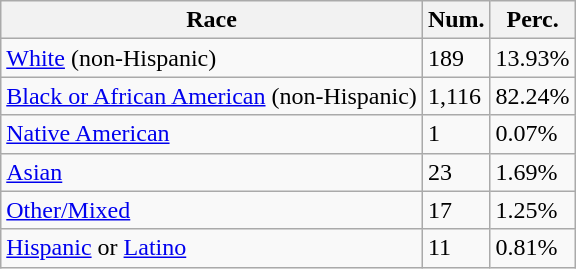<table class="wikitable">
<tr>
<th>Race</th>
<th>Num.</th>
<th>Perc.</th>
</tr>
<tr>
<td><a href='#'>White</a> (non-Hispanic)</td>
<td>189</td>
<td>13.93%</td>
</tr>
<tr>
<td><a href='#'>Black or African American</a> (non-Hispanic)</td>
<td>1,116</td>
<td>82.24%</td>
</tr>
<tr>
<td><a href='#'>Native American</a></td>
<td>1</td>
<td>0.07%</td>
</tr>
<tr>
<td><a href='#'>Asian</a></td>
<td>23</td>
<td>1.69%</td>
</tr>
<tr>
<td><a href='#'>Other/Mixed</a></td>
<td>17</td>
<td>1.25%</td>
</tr>
<tr>
<td><a href='#'>Hispanic</a> or <a href='#'>Latino</a></td>
<td>11</td>
<td>0.81%</td>
</tr>
</table>
